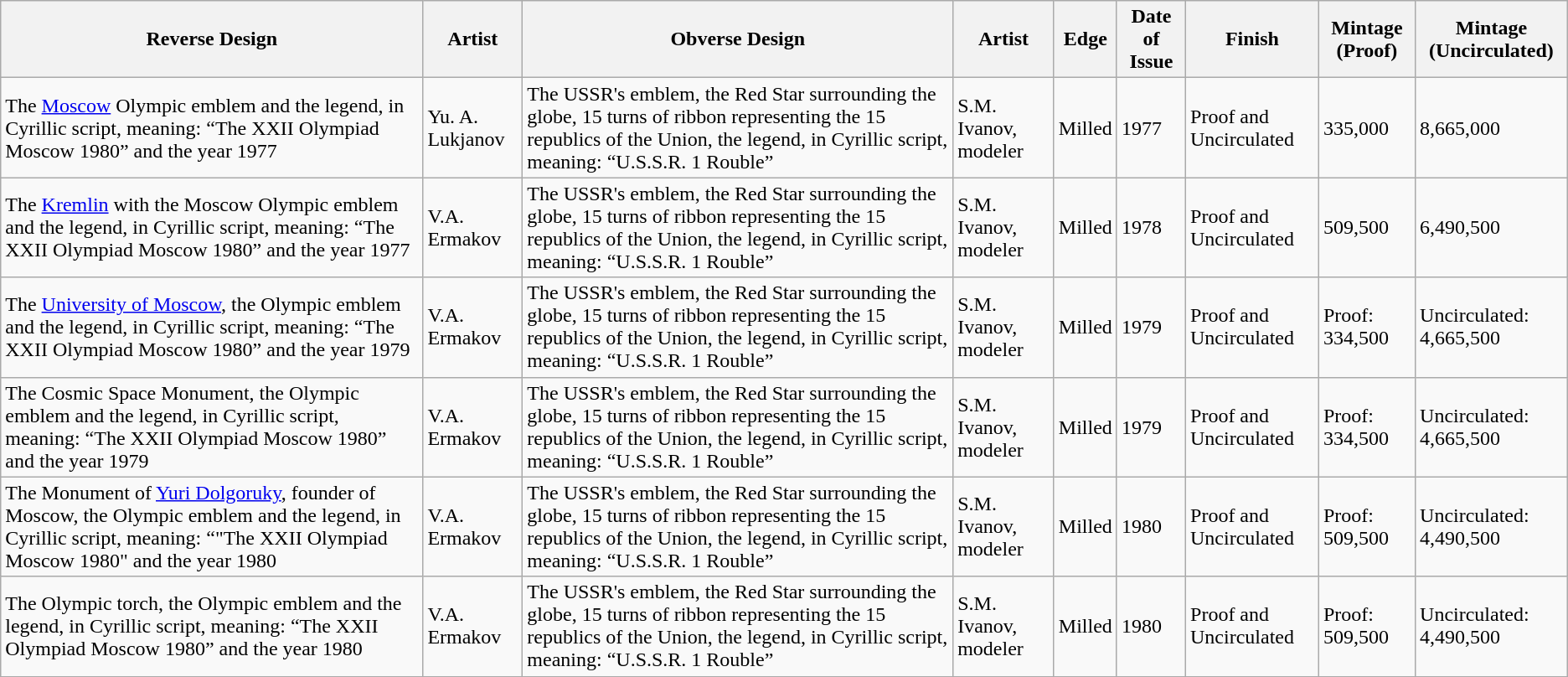<table class="wikitable">
<tr>
<th>Reverse Design</th>
<th>Artist</th>
<th>Obverse Design</th>
<th>Artist</th>
<th>Edge</th>
<th>Date of Issue</th>
<th>Finish</th>
<th>Mintage (Proof)</th>
<th>Mintage (Uncirculated)</th>
</tr>
<tr>
<td>The <a href='#'>Moscow</a> Olympic emblem and the legend, in Cyrillic script, meaning: “The XXII Olympiad Moscow 1980” and the year 1977</td>
<td>Yu. A. Lukjanov</td>
<td>The USSR's emblem, the Red Star surrounding the globe, 15 turns of ribbon representing the 15 republics of the Union, the legend, in Cyrillic script, meaning: “U.S.S.R. 1 Rouble”</td>
<td>S.M. Ivanov, modeler</td>
<td>Milled</td>
<td>1977</td>
<td>Proof and Uncirculated</td>
<td>335,000</td>
<td>8,665,000</td>
</tr>
<tr>
<td>The <a href='#'>Kremlin</a> with the Moscow Olympic emblem and the legend, in Cyrillic script, meaning: “The XXII Olympiad Moscow 1980” and the year 1977</td>
<td>V.A. Ermakov</td>
<td>The USSR's emblem, the Red Star surrounding the globe, 15 turns of ribbon representing the 15 republics of the Union, the legend, in Cyrillic script, meaning: “U.S.S.R. 1 Rouble”</td>
<td>S.M. Ivanov, modeler</td>
<td>Milled</td>
<td>1978</td>
<td>Proof and Uncirculated</td>
<td>509,500</td>
<td>6,490,500</td>
</tr>
<tr>
<td>The <a href='#'>University of Moscow</a>, the Olympic emblem and the legend, in Cyrillic script, meaning: “The XXII Olympiad Moscow 1980” and the year 1979</td>
<td>V.A. Ermakov</td>
<td>The USSR's emblem, the Red Star surrounding the globe, 15 turns of ribbon representing the 15 republics of the Union, the legend, in Cyrillic script, meaning: “U.S.S.R. 1 Rouble”</td>
<td>S.M. Ivanov, modeler</td>
<td>Milled</td>
<td>1979</td>
<td>Proof and Uncirculated</td>
<td>Proof: 334,500</td>
<td>Uncirculated: 4,665,500</td>
</tr>
<tr>
<td>The Cosmic Space Monument, the Olympic emblem and the legend, in Cyrillic script, meaning: “The XXII Olympiad Moscow 1980” and the year 1979</td>
<td>V.A. Ermakov</td>
<td>The USSR's emblem, the Red Star surrounding the globe, 15 turns of ribbon representing the 15 republics of the Union, the legend, in Cyrillic script, meaning: “U.S.S.R. 1 Rouble”</td>
<td>S.M. Ivanov, modeler</td>
<td>Milled</td>
<td>1979</td>
<td>Proof and Uncirculated</td>
<td>Proof: 334,500</td>
<td>Uncirculated: 4,665,500</td>
</tr>
<tr>
<td>The Monument of <a href='#'>Yuri Dolgoruky</a>, founder of Moscow, the Olympic emblem and the legend, in Cyrillic script, meaning: “"The XXII Olympiad Moscow 1980" and the year 1980</td>
<td>V.A. Ermakov</td>
<td>The USSR's emblem, the Red Star surrounding the globe, 15 turns of ribbon representing the 15 republics of the Union, the legend, in Cyrillic script, meaning: “U.S.S.R. 1 Rouble”</td>
<td>S.M. Ivanov, modeler</td>
<td>Milled</td>
<td>1980</td>
<td>Proof and Uncirculated</td>
<td>Proof: 509,500</td>
<td>Uncirculated: 4,490,500</td>
</tr>
<tr>
<td>The Olympic torch, the Olympic emblem and the legend, in Cyrillic script, meaning: “The XXII Olympiad Moscow 1980” and the year 1980</td>
<td>V.A. Ermakov</td>
<td>The USSR's emblem, the Red Star surrounding the globe, 15 turns of ribbon representing the 15 republics of the Union, the legend, in Cyrillic script, meaning: “U.S.S.R. 1 Rouble”</td>
<td>S.M. Ivanov, modeler</td>
<td>Milled</td>
<td>1980</td>
<td>Proof and Uncirculated</td>
<td>Proof: 509,500</td>
<td>Uncirculated: 4,490,500</td>
</tr>
<tr>
</tr>
</table>
